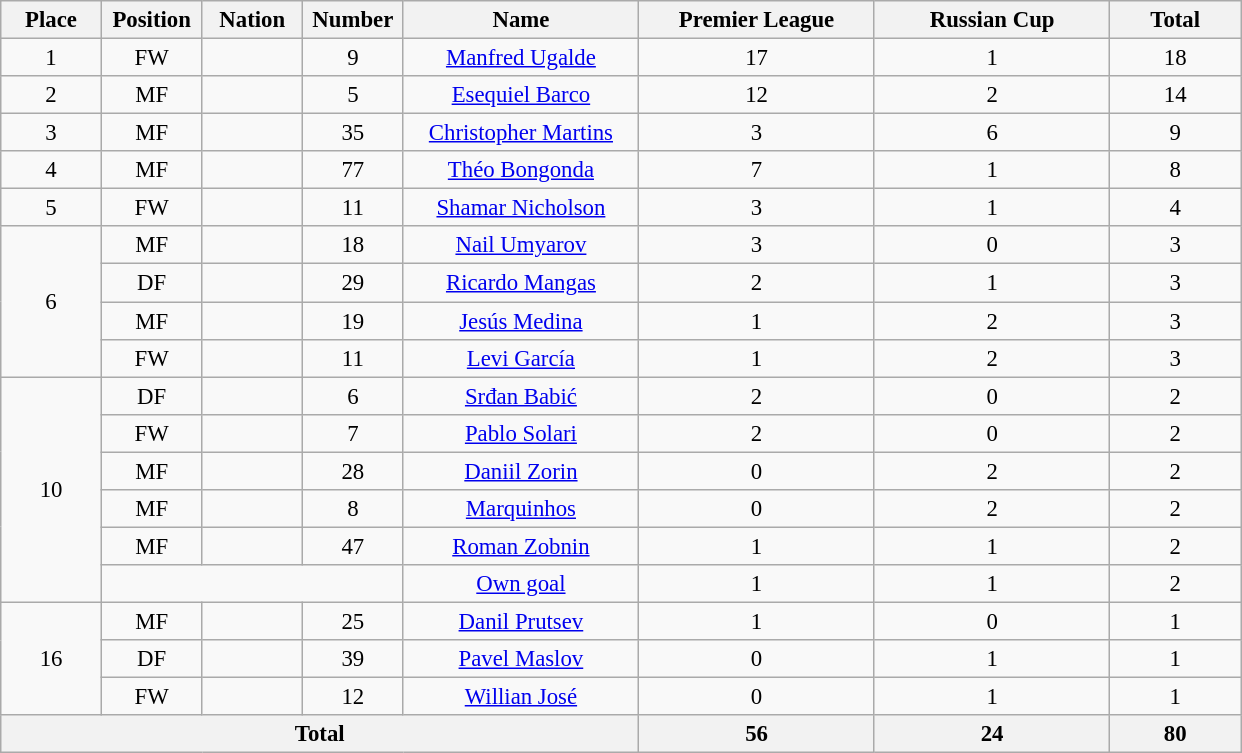<table class="wikitable" style="font-size: 95%; text-align: center;">
<tr>
<th width=60>Place</th>
<th width=60>Position</th>
<th width=60>Nation</th>
<th width=60>Number</th>
<th width=150>Name</th>
<th width=150>Premier League</th>
<th width=150>Russian Cup</th>
<th width=80>Total</th>
</tr>
<tr>
<td>1</td>
<td>FW</td>
<td></td>
<td>9</td>
<td><a href='#'>Manfred Ugalde</a></td>
<td>17</td>
<td>1</td>
<td>18</td>
</tr>
<tr>
<td>2</td>
<td>MF</td>
<td></td>
<td>5</td>
<td><a href='#'>Esequiel Barco</a></td>
<td>12</td>
<td>2</td>
<td>14</td>
</tr>
<tr>
<td>3</td>
<td>MF</td>
<td></td>
<td>35</td>
<td><a href='#'>Christopher Martins</a></td>
<td>3</td>
<td>6</td>
<td>9</td>
</tr>
<tr>
<td>4</td>
<td>MF</td>
<td></td>
<td>77</td>
<td><a href='#'>Théo Bongonda</a></td>
<td>7</td>
<td>1</td>
<td>8</td>
</tr>
<tr>
<td>5</td>
<td>FW</td>
<td></td>
<td>11</td>
<td><a href='#'>Shamar Nicholson</a></td>
<td>3</td>
<td>1</td>
<td>4</td>
</tr>
<tr>
<td rowspan="4">6</td>
<td>MF</td>
<td></td>
<td>18</td>
<td><a href='#'>Nail Umyarov</a></td>
<td>3</td>
<td>0</td>
<td>3</td>
</tr>
<tr>
<td>DF</td>
<td></td>
<td>29</td>
<td><a href='#'>Ricardo Mangas</a></td>
<td>2</td>
<td>1</td>
<td>3</td>
</tr>
<tr>
<td>MF</td>
<td></td>
<td>19</td>
<td><a href='#'>Jesús Medina</a></td>
<td>1</td>
<td>2</td>
<td>3</td>
</tr>
<tr>
<td>FW</td>
<td></td>
<td>11</td>
<td><a href='#'>Levi García</a></td>
<td>1</td>
<td>2</td>
<td>3</td>
</tr>
<tr>
<td rowspan="6">10</td>
<td>DF</td>
<td></td>
<td>6</td>
<td><a href='#'>Srđan Babić</a></td>
<td>2</td>
<td>0</td>
<td>2</td>
</tr>
<tr>
<td>FW</td>
<td></td>
<td>7</td>
<td><a href='#'>Pablo Solari</a></td>
<td>2</td>
<td>0</td>
<td>2</td>
</tr>
<tr>
<td>MF</td>
<td></td>
<td>28</td>
<td><a href='#'>Daniil Zorin</a></td>
<td>0</td>
<td>2</td>
<td>2</td>
</tr>
<tr>
<td>MF</td>
<td></td>
<td>8</td>
<td><a href='#'>Marquinhos</a></td>
<td>0</td>
<td>2</td>
<td>2</td>
</tr>
<tr>
<td>MF</td>
<td></td>
<td>47</td>
<td><a href='#'>Roman Zobnin</a></td>
<td>1</td>
<td>1</td>
<td>2</td>
</tr>
<tr>
<td colspan="3"></td>
<td><a href='#'>Own goal</a></td>
<td>1</td>
<td>1</td>
<td>2</td>
</tr>
<tr>
<td rowspan="3">16</td>
<td>MF</td>
<td></td>
<td>25</td>
<td><a href='#'>Danil Prutsev</a></td>
<td>1</td>
<td>0</td>
<td>1</td>
</tr>
<tr>
<td>DF</td>
<td></td>
<td>39</td>
<td><a href='#'>Pavel Maslov</a></td>
<td>0</td>
<td>1</td>
<td>1</td>
</tr>
<tr>
<td>FW</td>
<td></td>
<td>12</td>
<td><a href='#'>Willian José</a></td>
<td>0</td>
<td>1</td>
<td>1</td>
</tr>
<tr>
<th colspan=5>Total</th>
<th>56</th>
<th>24</th>
<th>80</th>
</tr>
</table>
